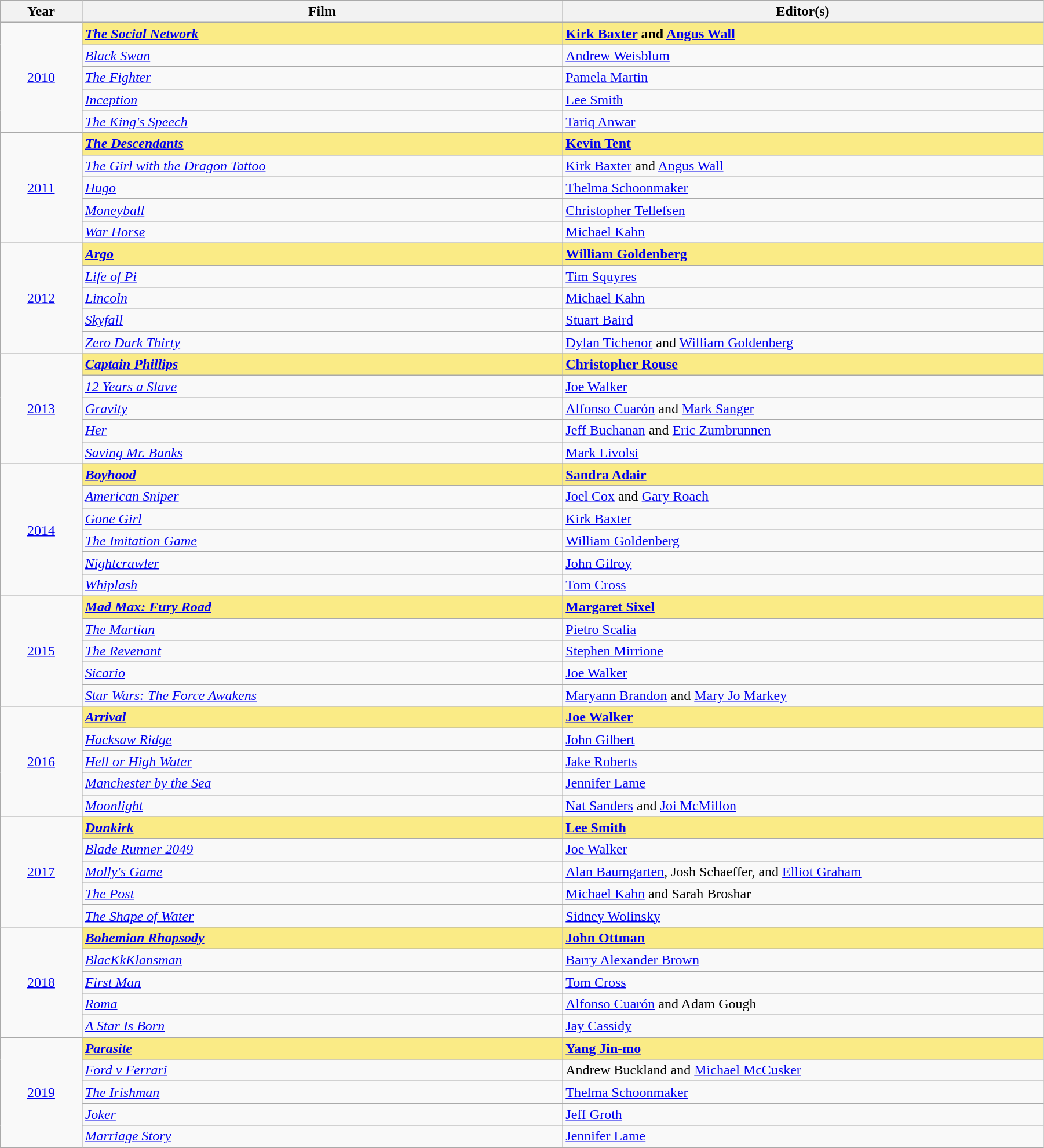<table class="wikitable" width="95%" cellpadding="5">
<tr>
<th width="70"><strong>Year</strong></th>
<th width="450"><strong>Film</strong></th>
<th width="450"><strong>Editor(s)</strong></th>
</tr>
<tr>
<td rowspan="5" style="text-align:center;"><a href='#'>2010</a><br></td>
<td style="background:#FAEB86;"><strong><em><a href='#'>The Social Network</a></em></strong></td>
<td style="background:#FAEB86;"><strong><a href='#'>Kirk Baxter</a> and <a href='#'>Angus Wall</a></strong></td>
</tr>
<tr>
<td><em><a href='#'>Black Swan</a></em></td>
<td><a href='#'>Andrew Weisblum</a></td>
</tr>
<tr>
<td><em><a href='#'>The Fighter</a></em></td>
<td><a href='#'>Pamela Martin</a></td>
</tr>
<tr>
<td><em><a href='#'>Inception</a></em></td>
<td><a href='#'>Lee Smith</a></td>
</tr>
<tr>
<td><em><a href='#'>The King's Speech</a></em></td>
<td><a href='#'>Tariq Anwar</a></td>
</tr>
<tr>
<td rowspan="5" style="text-align:center;"><a href='#'>2011</a><br></td>
<td style="background:#FAEB86;"><strong><em><a href='#'>The Descendants</a></em></strong></td>
<td style="background:#FAEB86;"><strong><a href='#'>Kevin Tent</a></strong></td>
</tr>
<tr>
<td><em><a href='#'>The Girl with the Dragon Tattoo</a></em></td>
<td><a href='#'>Kirk Baxter</a> and <a href='#'>Angus Wall</a></td>
</tr>
<tr>
<td><em><a href='#'>Hugo</a></em></td>
<td><a href='#'>Thelma Schoonmaker</a></td>
</tr>
<tr>
<td><em><a href='#'>Moneyball</a></em></td>
<td><a href='#'>Christopher Tellefsen</a></td>
</tr>
<tr>
<td><em><a href='#'>War Horse</a></em></td>
<td><a href='#'>Michael Kahn</a></td>
</tr>
<tr>
<td rowspan="5" style="text-align:center;"><a href='#'>2012</a><br></td>
<td style="background:#FAEB86;"><strong><em><a href='#'>Argo</a></em></strong></td>
<td style="background:#FAEB86;"><strong><a href='#'>William Goldenberg</a></strong></td>
</tr>
<tr>
<td><em><a href='#'>Life of Pi</a></em></td>
<td><a href='#'>Tim Squyres</a></td>
</tr>
<tr>
<td><em><a href='#'>Lincoln</a></em></td>
<td><a href='#'>Michael Kahn</a></td>
</tr>
<tr>
<td><em><a href='#'>Skyfall</a></em></td>
<td><a href='#'>Stuart Baird</a></td>
</tr>
<tr>
<td><em><a href='#'>Zero Dark Thirty</a></em></td>
<td><a href='#'>Dylan Tichenor</a> and <a href='#'>William Goldenberg</a></td>
</tr>
<tr>
<td rowspan="5" style="text-align:center;"><a href='#'>2013</a><br></td>
<td style="background:#FAEB86;"><strong><em><a href='#'>Captain Phillips</a></em></strong></td>
<td style="background:#FAEB86;"><strong><a href='#'>Christopher Rouse</a></strong></td>
</tr>
<tr>
<td><em><a href='#'>12 Years a Slave</a></em></td>
<td><a href='#'>Joe Walker</a></td>
</tr>
<tr>
<td><em><a href='#'>Gravity</a></em></td>
<td><a href='#'>Alfonso Cuarón</a> and <a href='#'>Mark Sanger</a></td>
</tr>
<tr>
<td><em><a href='#'>Her</a></em></td>
<td><a href='#'>Jeff Buchanan</a> and <a href='#'>Eric Zumbrunnen</a></td>
</tr>
<tr>
<td><em><a href='#'>Saving Mr. Banks</a></em></td>
<td><a href='#'>Mark Livolsi</a></td>
</tr>
<tr>
<td rowspan="6" style="text-align:center;"><a href='#'>2014</a><br></td>
<td style="background:#FAEB86;"><strong><em><a href='#'>Boyhood</a></em></strong></td>
<td style="background:#FAEB86;"><strong><a href='#'>Sandra Adair</a></strong></td>
</tr>
<tr>
<td><em><a href='#'>American Sniper</a></em></td>
<td><a href='#'>Joel Cox</a> and <a href='#'>Gary Roach</a></td>
</tr>
<tr>
<td><em><a href='#'>Gone Girl</a></em></td>
<td><a href='#'>Kirk Baxter</a></td>
</tr>
<tr>
<td><em><a href='#'>The Imitation Game</a></em></td>
<td><a href='#'>William Goldenberg</a></td>
</tr>
<tr>
<td><em><a href='#'>Nightcrawler</a></em></td>
<td><a href='#'>John Gilroy</a></td>
</tr>
<tr>
<td><em><a href='#'>Whiplash</a></em></td>
<td><a href='#'>Tom Cross</a></td>
</tr>
<tr>
<td rowspan="5" style="text-align:center;"><a href='#'>2015</a><br></td>
<td style="background:#FAEB86;"><strong><em><a href='#'>Mad Max: Fury Road</a></em></strong></td>
<td style="background:#FAEB86;"><strong><a href='#'>Margaret Sixel</a></strong></td>
</tr>
<tr>
<td><em><a href='#'>The Martian</a></em></td>
<td><a href='#'>Pietro Scalia</a></td>
</tr>
<tr>
<td><em><a href='#'>The Revenant</a></em></td>
<td><a href='#'>Stephen Mirrione</a></td>
</tr>
<tr>
<td><em><a href='#'>Sicario</a></em></td>
<td><a href='#'>Joe Walker</a></td>
</tr>
<tr>
<td><em><a href='#'>Star Wars: The Force Awakens</a></em></td>
<td><a href='#'>Maryann Brandon</a> and <a href='#'>Mary Jo Markey</a></td>
</tr>
<tr>
<td rowspan="5" style="text-align:center;"><a href='#'>2016</a><br></td>
<td style="background:#FAEB86;"><strong><em><a href='#'>Arrival</a></em></strong></td>
<td style="background:#FAEB86;"><strong><a href='#'>Joe Walker</a></strong></td>
</tr>
<tr>
<td><em><a href='#'>Hacksaw Ridge</a></em></td>
<td><a href='#'>John Gilbert</a></td>
</tr>
<tr>
<td><em><a href='#'>Hell or High Water</a></em></td>
<td><a href='#'>Jake Roberts</a></td>
</tr>
<tr>
<td><em><a href='#'>Manchester by the Sea</a></em></td>
<td><a href='#'>Jennifer Lame</a></td>
</tr>
<tr>
<td><em><a href='#'>Moonlight</a></em></td>
<td><a href='#'>Nat Sanders</a> and <a href='#'>Joi McMillon</a></td>
</tr>
<tr>
<td rowspan="5" style="text-align:center;"><a href='#'>2017</a><br></td>
<td style="background:#FAEB86;"><strong><em><a href='#'>Dunkirk</a></em></strong></td>
<td style="background:#FAEB86;"><strong><a href='#'>Lee Smith</a></strong></td>
</tr>
<tr>
<td><em><a href='#'>Blade Runner 2049</a></em></td>
<td><a href='#'>Joe Walker</a></td>
</tr>
<tr>
<td><em><a href='#'>Molly's Game</a></em></td>
<td><a href='#'>Alan Baumgarten</a>, Josh Schaeffer, and <a href='#'>Elliot Graham</a></td>
</tr>
<tr>
<td><em><a href='#'>The Post</a></em></td>
<td><a href='#'>Michael Kahn</a> and Sarah Broshar</td>
</tr>
<tr>
<td><em><a href='#'>The Shape of Water</a></em></td>
<td><a href='#'>Sidney Wolinsky</a></td>
</tr>
<tr>
<td rowspan="5" style="text-align:center;"><a href='#'>2018</a><br></td>
<td style="background:#FAEB86;"><strong><em><a href='#'>Bohemian Rhapsody</a></em></strong></td>
<td style="background:#FAEB86;"><strong><a href='#'>John Ottman</a></strong></td>
</tr>
<tr>
<td><em><a href='#'>BlacKkKlansman</a></em></td>
<td><a href='#'>Barry Alexander Brown</a></td>
</tr>
<tr>
<td><em><a href='#'>First Man</a></em></td>
<td><a href='#'>Tom Cross</a></td>
</tr>
<tr>
<td><em><a href='#'>Roma</a></em></td>
<td><a href='#'>Alfonso Cuarón</a> and Adam Gough</td>
</tr>
<tr>
<td><em><a href='#'>A Star Is Born</a></em></td>
<td><a href='#'>Jay Cassidy</a></td>
</tr>
<tr>
<td rowspan="5" style="text-align:center;"><a href='#'>2019</a><br></td>
<td style="background:#FAEB86;"><strong><em><a href='#'>Parasite</a></em></strong></td>
<td style="background:#FAEB86;"><strong><a href='#'>Yang Jin-mo</a></strong></td>
</tr>
<tr>
<td><em><a href='#'>Ford v Ferrari</a></em></td>
<td>Andrew Buckland and <a href='#'>Michael McCusker</a></td>
</tr>
<tr>
<td><em><a href='#'>The Irishman</a></em></td>
<td><a href='#'>Thelma Schoonmaker</a></td>
</tr>
<tr>
<td><em><a href='#'>Joker</a></em></td>
<td><a href='#'>Jeff Groth</a></td>
</tr>
<tr>
<td><em><a href='#'>Marriage Story</a></em></td>
<td><a href='#'>Jennifer Lame</a></td>
</tr>
</table>
